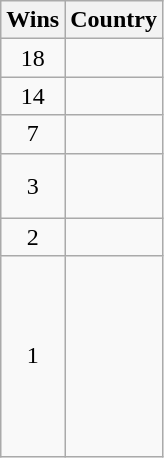<table class="wikitable">
<tr>
<th>Wins</th>
<th>Country</th>
</tr>
<tr>
<td align=center>18</td>
<td></td>
</tr>
<tr>
<td align=center>14</td>
<td></td>
</tr>
<tr>
<td align=center>7</td>
<td></td>
</tr>
<tr>
<td align=center>3</td>
<td><br>  <br> </td>
</tr>
<tr>
<td align=center>2</td>
<td><br></td>
</tr>
<tr>
<td align=center>1</td>
<td><br><br><br><br><br><br><br></td>
</tr>
</table>
